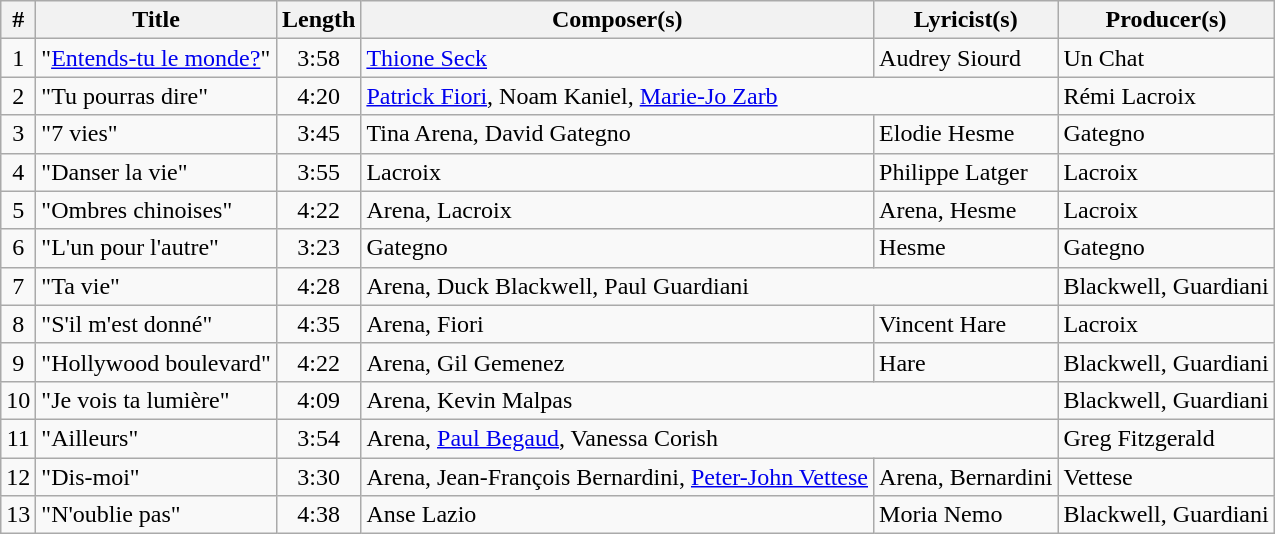<table class=wikitable>
<tr>
<th>#</th>
<th>Title</th>
<th>Length</th>
<th>Composer(s)</th>
<th>Lyricist(s)</th>
<th>Producer(s)</th>
</tr>
<tr>
<td align=center>1</td>
<td>"<a href='#'>Entends-tu le monde?</a>"</td>
<td align=center>3:58</td>
<td><a href='#'>Thione Seck</a></td>
<td>Audrey Siourd</td>
<td>Un Chat</td>
</tr>
<tr>
<td align=center>2</td>
<td>"Tu pourras dire"</td>
<td align=center>4:20</td>
<td colspan=2><a href='#'>Patrick Fiori</a>, Noam Kaniel, <a href='#'>Marie-Jo Zarb</a></td>
<td>Rémi Lacroix</td>
</tr>
<tr>
<td align=center>3</td>
<td>"7 vies"</td>
<td style="text-align:center;">3:45</td>
<td>Tina Arena, David Gategno</td>
<td>Elodie Hesme</td>
<td>Gategno</td>
</tr>
<tr>
<td align=center>4</td>
<td>"Danser la vie"</td>
<td align=center>3:55</td>
<td>Lacroix</td>
<td>Philippe Latger</td>
<td>Lacroix</td>
</tr>
<tr>
<td align=center>5</td>
<td>"Ombres chinoises"</td>
<td align=center>4:22</td>
<td>Arena, Lacroix</td>
<td>Arena, Hesme</td>
<td>Lacroix</td>
</tr>
<tr>
<td align=center>6</td>
<td>"L'un pour l'autre"</td>
<td align=center>3:23</td>
<td>Gategno</td>
<td>Hesme</td>
<td>Gategno</td>
</tr>
<tr>
<td align=center>7</td>
<td>"Ta vie"</td>
<td align=center>4:28</td>
<td colspan=2>Arena, Duck Blackwell, Paul Guardiani</td>
<td>Blackwell, Guardiani</td>
</tr>
<tr>
<td align=center>8</td>
<td>"S'il m'est donné"</td>
<td style="text-align:center;">4:35</td>
<td>Arena, Fiori</td>
<td>Vincent Hare</td>
<td>Lacroix</td>
</tr>
<tr>
<td align=center>9</td>
<td>"Hollywood boulevard"</td>
<td align=center>4:22</td>
<td>Arena, Gil Gemenez</td>
<td>Hare</td>
<td>Blackwell, Guardiani</td>
</tr>
<tr>
<td align=center>10</td>
<td>"Je vois ta lumière"</td>
<td align=center>4:09</td>
<td colspan=2>Arena, Kevin Malpas</td>
<td>Blackwell, Guardiani</td>
</tr>
<tr>
<td align=center>11</td>
<td>"Ailleurs"</td>
<td align=center>3:54</td>
<td colspan=2>Arena, <a href='#'>Paul Begaud</a>, Vanessa Corish</td>
<td>Greg Fitzgerald</td>
</tr>
<tr>
<td align=center>12</td>
<td>"Dis-moi"</td>
<td align=center>3:30</td>
<td>Arena, Jean-François Bernardini, <a href='#'>Peter-John Vettese</a></td>
<td>Arena, Bernardini</td>
<td>Vettese</td>
</tr>
<tr>
<td align=center>13</td>
<td>"N'oublie pas"</td>
<td align=center>4:38</td>
<td>Anse Lazio</td>
<td>Moria Nemo</td>
<td>Blackwell, Guardiani</td>
</tr>
</table>
